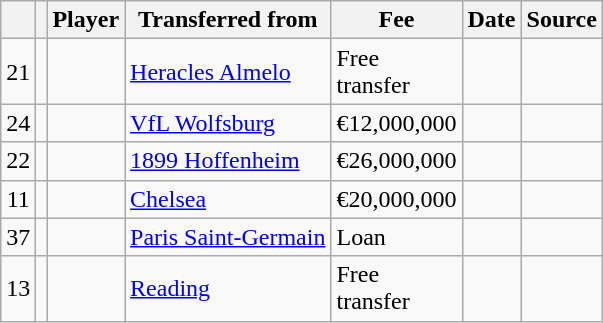<table class="wikitable plainrowheaders sortable">
<tr>
<th></th>
<th></th>
<th scope=col>Player</th>
<th>Transferred from</th>
<th !scope=col; style="width: 65px;">Fee</th>
<th scope=col>Date</th>
<th scope=col>Source</th>
</tr>
<tr>
<td align=center>21</td>
<td align=center></td>
<td></td>
<td> <a href='#'>Heracles Almelo</a></td>
<td>Free transfer</td>
<td></td>
<td></td>
</tr>
<tr>
<td align=center>24</td>
<td align=center></td>
<td></td>
<td> <a href='#'>VfL Wolfsburg</a></td>
<td>€12,000,000</td>
<td></td>
<td></td>
</tr>
<tr>
<td align=center>22</td>
<td align=center></td>
<td></td>
<td> <a href='#'>1899 Hoffenheim</a></td>
<td>€26,000,000</td>
<td></td>
<td></td>
</tr>
<tr>
<td align=center>11</td>
<td align=center></td>
<td></td>
<td> <a href='#'>Chelsea</a></td>
<td>€20,000,000</td>
<td></td>
<td></td>
</tr>
<tr>
<td align=center>37</td>
<td align=center></td>
<td></td>
<td> <a href='#'>Paris Saint-Germain</a></td>
<td>Loan</td>
<td></td>
<td></td>
</tr>
<tr>
<td align=center>13</td>
<td align=center></td>
<td></td>
<td> <a href='#'>Reading</a></td>
<td>Free transfer</td>
<td></td>
<td></td>
</tr>
</table>
